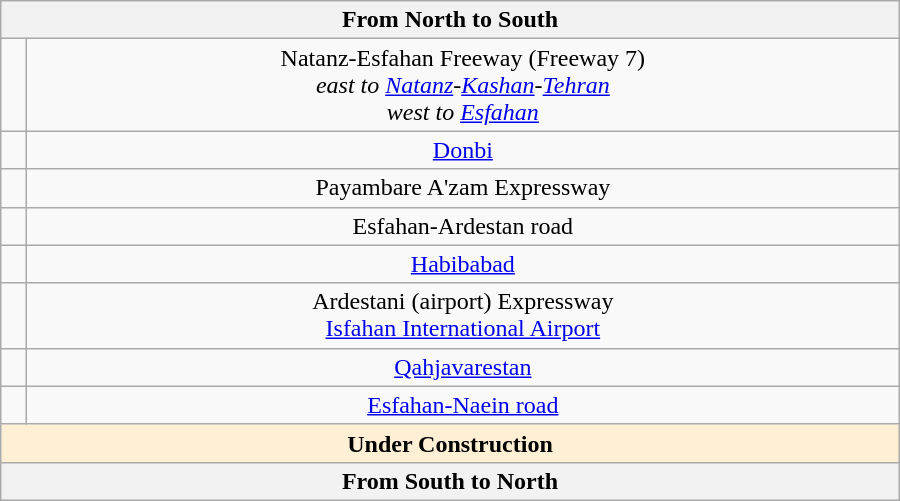<table class="wikitable" style="text-align:center" width="600px">
<tr>
<th text-align="center" colspan="3"> From North to South </th>
</tr>
<tr>
<td><br></td>
<td> Natanz-Esfahan Freeway (Freeway 7)<br><em>east to <a href='#'>Natanz</a>-<a href='#'>Kashan</a>-<a href='#'>Tehran</a></em><br><em>west to <a href='#'>Esfahan</a></em></td>
</tr>
<tr>
<td></td>
<td> <a href='#'>Donbi</a></td>
</tr>
<tr>
<td> <br></td>
<td>  Payambare A'zam Expressway</td>
</tr>
<tr>
<td></td>
<td> Esfahan-Ardestan road</td>
</tr>
<tr>
<td></td>
<td> <a href='#'>Habibabad</a></td>
</tr>
<tr>
<td></td>
<td> Ardestani (airport) Expressway <br> <a href='#'>Isfahan International Airport</a></td>
</tr>
<tr>
<td></td>
<td> <a href='#'>Qahjavarestan</a></td>
</tr>
<tr>
<td></td>
<td> <a href='#'>Esfahan-Naein road</a></td>
</tr>
<tr>
<td text-align="center" colspan="3" bgcolor="#FFEFD5"> <strong> Under Construction</strong> </td>
</tr>
<tr>
<th text-align="center" colspan="3"> From South to North </th>
</tr>
</table>
